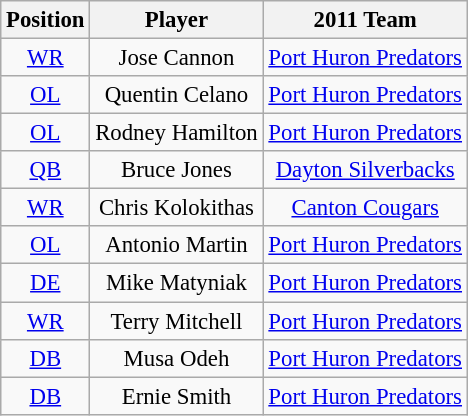<table class="wikitable" style="font-size: 95%; text-align: center">
<tr>
<th>Position</th>
<th>Player</th>
<th>2011 Team</th>
</tr>
<tr>
<td><a href='#'>WR</a></td>
<td>Jose Cannon</td>
<td><a href='#'>Port Huron Predators</a></td>
</tr>
<tr>
<td><a href='#'>OL</a></td>
<td>Quentin Celano</td>
<td><a href='#'>Port Huron Predators</a></td>
</tr>
<tr>
<td><a href='#'>OL</a></td>
<td>Rodney Hamilton</td>
<td><a href='#'>Port Huron Predators</a></td>
</tr>
<tr>
<td><a href='#'>QB</a></td>
<td>Bruce Jones</td>
<td><a href='#'>Dayton Silverbacks</a></td>
</tr>
<tr>
<td><a href='#'>WR</a></td>
<td>Chris Kolokithas</td>
<td><a href='#'>Canton Cougars</a></td>
</tr>
<tr>
<td><a href='#'>OL</a></td>
<td>Antonio Martin</td>
<td><a href='#'>Port Huron Predators</a></td>
</tr>
<tr>
<td><a href='#'>DE</a></td>
<td>Mike Matyniak</td>
<td><a href='#'>Port Huron Predators</a></td>
</tr>
<tr>
<td><a href='#'>WR</a></td>
<td>Terry Mitchell</td>
<td><a href='#'>Port Huron Predators</a></td>
</tr>
<tr>
<td><a href='#'>DB</a></td>
<td>Musa Odeh</td>
<td><a href='#'>Port Huron Predators</a></td>
</tr>
<tr>
<td><a href='#'>DB</a></td>
<td>Ernie Smith</td>
<td><a href='#'>Port Huron Predators</a></td>
</tr>
</table>
